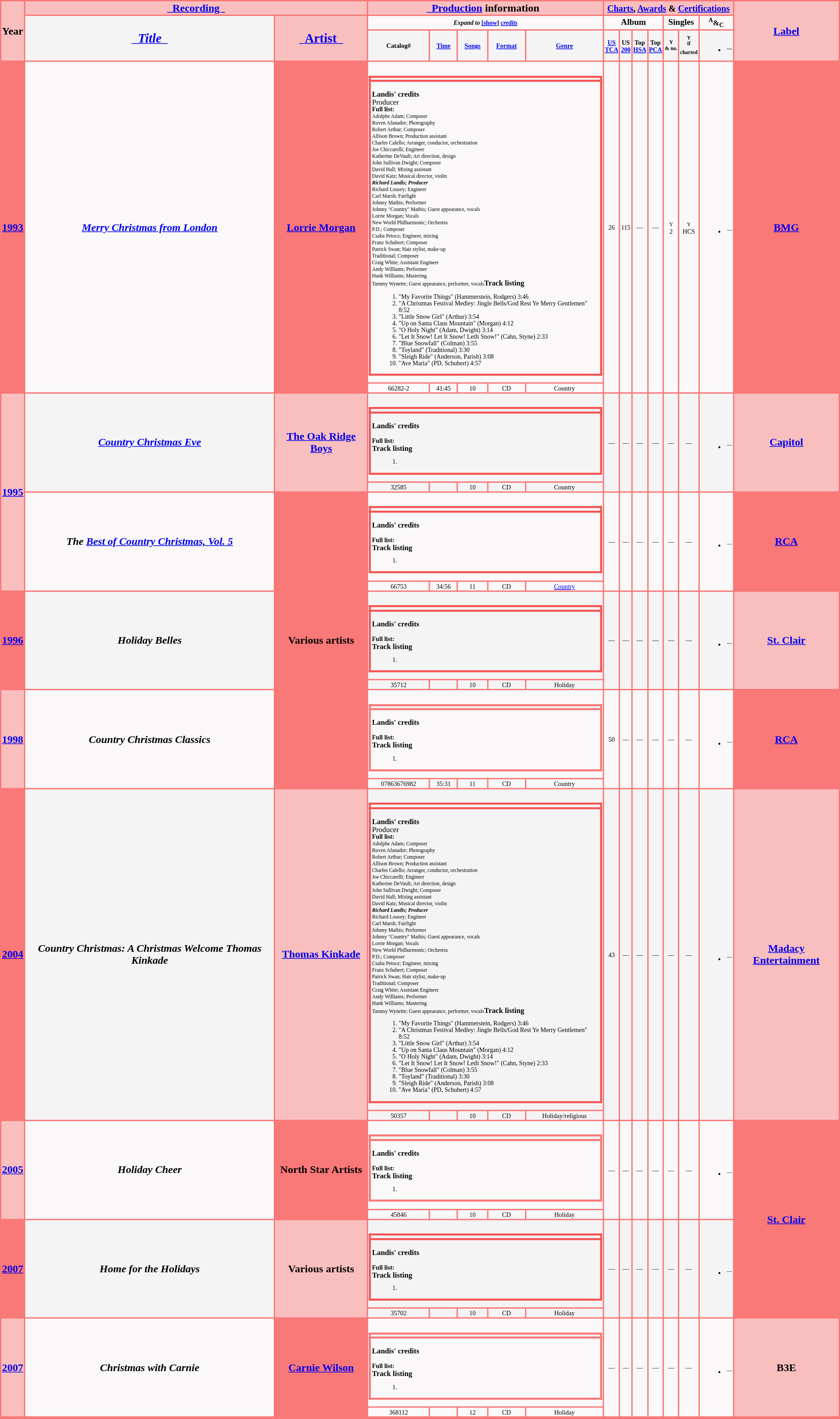<table style="text-align:center; background-color:#f97878; width:100%">
<tr>
<th rowspan="3" style="background-color:#f9bfbf">Year</th>
<th colspan="2" style="background-color:#f9bfbf"><a href='#'>  Recording  </a></th>
<th colspan="5" style="background-color:#f9bfbf"><a href='#'>  Production</a> information  </th>
<th colspan="7" style="background-color:#f9bfbf"><small><a href='#'>Charts</a>, <a href='#'>Awards</a> & <a href='#'>Certifications</a></small></th>
<th rowspan="3" style="background-color:#f9bfbf"><a href='#'>Label</a></th>
</tr>
<tr>
<th rowspan="2" style="background-color:#f4f4f5"><BIG><em><a href='#'>  Title  </a></em></BIG></th>
<th rowspan="2" style="background-color:#f9bfbf"><BIG><a href='#'>  Artist  </a></BIG></th>
<th colspan="5" style="font-size:7pt;background-color:#faf8f8"><em>Expand to</em> <a href='#'>[show</a>] <em><a href='#'>credits</a></em></th>
<th colspan="4" style="font-size:80%;background-color:#faf8f8">Album</th>
<th colspan="2" style="font-size:80%;background-color:#faf8f8">Singles</th>
<th style="font-size:70%;background-color:#faf8f8"> <sup>A</sup>&<sub>C</sub> </th>
</tr>
<tr style="font-size:60%;background-color:#f4f4f5">
<th>Catalog#</th>
<th><a href='#'>Time</a></th>
<th><a href='#'>Songs</a></th>
<th><a href='#'>Format</a></th>
<th><a href='#'>Genre</a></th>
<th><a href='#'>US</a><br><a href='#'>TCA</a></th>
<th>US<br><a href='#'>200</a></th>
<th>Top<br><a href='#'>HSA</a></th>
<th>Top<br><a href='#'>PCA</a></th>
<th><small><span>Y</span></small><br><sup>& no.</sup></th>
<th><small><span>Y</span></small><br><sup>if</sup><br><sup>charted</sup></th>
<th><br><ul><li><sup>—</sup></li></ul></th>
</tr>
<tr>
<th rowspan="2"><a href='#'>1993</a></th>
<th rowspan="2" style="background:#faf8f8"><em><a href='#'>Merry Christmas from London</a></em></th>
<th rowspan="2"><a href='#'>Lorrie Morgan</a></th>
<td colspan="5" style="font-size:7pt;background:#faf8f8"><br><table class="wikitable collapsible collapsed" style="background:transparent; width:100%;border:2px solid #f75353">
<tr>
<th style="border:3px solid #f75353"></th>
</tr>
<tr>
<td style="border:3px solid #f75353; text-align:left"><br><strong><BIG>Landis' credits</BIG></strong><br>
<BIG>Producer</BIG><br><strong>Full list:</strong> <br>
<small>Adolphe Adam; Composer <br> Ruven Afanador; Photography <br> Robert Arthur; Composer <br> Allison Brown; Production assistant <br> Charles Calello; Arranger, conductor, orchestration <br> Joe Chiccarelli; Engineer <br> Katherine DeVault; Art direction, design <br> John Sullivan Dwight; Composer <br> David Hall; Mixing assistant <br> David Katz; Musical director, violin <br> <strong><em>Richard Landis; Producer</em></strong> <br> Richard Lousey; Engineer <br> Carl Marsh; Fairlight <br> Johnny Mathis; Performer <br> Johnny "Country" Mathis; Guest appearance, vocals <br> Lorrie Morgan; Vocals <br> New World Philharmonic; Orchestra <br> P.D.; Composer <br> Csaba Petocz; Engineer, mixing <br> Franz Schubert; Composer <br> Patrick Swan; Hair stylist, make-up <br> Traditional; Composer <br> Craig White; Assistant Engineer <br> Andy Williams; Performer <br> Hank Williams; Mastering <br> Tammy Wynette; Guest appearance, performer, vocals</small><BIG><strong>Track listing</strong></BIG><ol><li>"My Favorite Things" (Hammerstein, Rodgers) 3:46</li><li>"A Christmas Festival Medley: Jingle Bells/God Rest Ye Merry Gentlemen" 8:52</li><li>"Little Snow Girl" (Arthur) 3:54</li><li>"Up on Santa Claus Mountain" (Morgan) 4:12</li><li>"O Holy Night" (Adam, Dwight) 3:14</li><li>"Let It Snow! Let It Snow! LetIt Snow!" (Cahn, Styne) 2:33</li><li>"Blue Snowfall" (Colman) 3:55</li><li>"Toyland" (Traditional) 3:30</li><li>"Sleigh Ride" (Anderson, Parish) 3:08</li><li>"Ave Maria" (PD, Schubert) 4:57</li></ol></td>
</tr>
</table>
</td>
<td rowspan="2" style="font-size:60%;background:#faf8f8">26 </td>
<td rowspan="2" style="font-size:60%;background:#faf8f8">115 </td>
<td rowspan="2" style="font-size:60%;background:#faf8f8">—</td>
<td rowspan="2" style="font-size:60%;background:#faf8f8">—</td>
<td rowspan="2" style="font-size:60%;background:#faf8f8"><small><span>Y</span></small><br>2</td>
<td rowspan="2" style="font-size:60%;background:#faf8f8"><small><span>Y</span></small><br>HCS</td>
<td rowspan="2" style="font-size:60%;background:#faf8f8"><br><ul><li><sup>—</sup></li></ul></td>
<th rowspan="2"><a href='#'>BMG</a></th>
</tr>
<tr style="font-size:60%;background:#faf8f8">
<td>66282-2</td>
<td>41:45</td>
<td>10</td>
<td>CD</td>
<td>Country</td>
</tr>
<tr>
<th rowspan="4" style="background:#f9bfbf"><a href='#'>1995</a></th>
<th rowspan="2" style="background:#f4f4f5"><em><a href='#'>Country Christmas Eve</a></em></th>
<th rowspan="2" style="background:#f9bfbf"><a href='#'>The Oak Ridge Boys</a></th>
<td colspan="5" style="font-size:7pt;background:#f4f4f5"><br><table class="wikitable collapsible collapsed" style="background:transparent; width:100%;border:2px solid #f75353">
<tr>
<th style="border:3px solid #f75353"></th>
</tr>
<tr>
<td style="border:3px solid #f75353; text-align:left"><br><strong><BIG>Landis' credits</BIG></strong><br>
<BIG></BIG><br><strong>Full list:</strong> <br>
<BIG><strong>Track listing</strong></BIG><ol><li></li></ol></td>
</tr>
</table>
</td>
<td rowspan="2" style="font-size:60%;background:#f4f4f5">—</td>
<td rowspan="2" style="font-size:60%;background:#f4f4f5">—</td>
<td rowspan="2" style="font-size:60%;background:#f4f4f5">—</td>
<td rowspan="2" style="font-size:60%;background:#f4f4f5">—</td>
<td rowspan="2" style="font-size:60%;background:#f4f4f5">—</td>
<td rowspan="2" style="font-size:60%;background:#f4f4f5">—</td>
<td rowspan="2" style="font-size:60%;background:#f4f4f5"><br><ul><li><sup>—</sup></li></ul></td>
<th rowspan="2" style="background:#f9bfbf"><a href='#'>Capitol</a></th>
</tr>
<tr style="font-size:60%;background:#f4f4f5">
<td>32585</td>
<td></td>
<td>10</td>
<td>CD</td>
<td>Country</td>
</tr>
<tr>
<th rowspan="2" style="background:#faf8f8"><em>The <a href='#'>Best of Country Christmas, Vol. 5</a></em></th>
<th rowspan="6">Various artists</th>
<td colspan="5" style="font-size:7pt;background:#faf8f8"><br><table class="wikitable collapsible collapsed" style="background:transparent; width:100%;border:2px solid #f75353">
<tr>
<th style="border:3px solid #f75353"></th>
</tr>
<tr>
<td style="border:3px solid #f75353; text-align:left"><br><strong><BIG>Landis' credits</BIG></strong><br>
<BIG></BIG><br><strong>Full list:</strong> <br>
<BIG><strong>Track listing</strong></BIG><ol><li></li></ol></td>
</tr>
</table>
</td>
<td rowspan="2" style="font-size:60%;background:#faf8f8">—</td>
<td rowspan="2" style="font-size:60%;background:#faf8f8">—</td>
<td rowspan="2" style="font-size:60%;background:#faf8f8">—</td>
<td rowspan="2" style="font-size:60%;background:#faf8f8">—</td>
<td rowspan="2" style="font-size:60%;background:#faf8f8">—</td>
<td rowspan="2" style="font-size:60%;background:#faf8f8">—</td>
<td rowspan="2" style="font-size:60%;background:#faf8f8"><br><ul><li><sup>—</sup></li></ul></td>
<th rowspan="2"><a href='#'>RCA</a></th>
</tr>
<tr style="font-size:60%;background:#faf8f8">
<td>66753</td>
<td>34:56</td>
<td>11</td>
<td>CD</td>
<td><a href='#'>Country</a></td>
</tr>
<tr>
<th rowspan="2"><a href='#'>1996</a></th>
<th rowspan="2" style="background:#f4f4f5"><em>Holiday Belles</em></th>
<td colspan="5" style="font-size:7pt;background:#f4f4f5"><br><table class="wikitable collapsible collapsed" style="background:transparent; width:100%;border:2px solid #f75353">
<tr>
<th style="border:3px solid #f75353"></th>
</tr>
<tr>
<td style="border:3px solid #f75353; text-align:left"><br><strong><BIG>Landis' credits</BIG></strong><br>
<BIG></BIG><br><strong>Full list:</strong> <br>
<BIG><strong>Track listing</strong></BIG><ol><li></li></ol></td>
</tr>
</table>
</td>
<td rowspan="2" style="font-size:60%;background:#f4f4f5">—</td>
<td rowspan="2" style="font-size:60%;background:#f4f4f5">—</td>
<td rowspan="2" style="font-size:60%;background:#f4f4f5">—</td>
<td rowspan="2" style="font-size:60%;background:#f4f4f5">—</td>
<td rowspan="2" style="font-size:60%;background:#f4f4f5">—</td>
<td rowspan="2" style="font-size:60%;background:#f4f4f5">—</td>
<td rowspan="2" style="font-size:60%;background:#f4f4f5"><br><ul><li><sup>—</sup></li></ul></td>
<th rowspan="2" style="background:#f9bfbf"><a href='#'>St. Clair</a></th>
</tr>
<tr style="font-size:60%;background:#f4f4f5">
<td>35712</td>
<td></td>
<td>10</td>
<td>CD</td>
<td>Holiday</td>
</tr>
<tr>
<th rowspan="2" style="background:#f9bfbf"><a href='#'>1998</a></th>
<th rowspan="2" style="background:#faf8f8"><em>Country Christmas Classics</em></th>
<td colspan="5" style="font-size:7pt;background:#faf8f8"><br><table class="wikitable collapsible collapsed" style="background:transparent; width:100%;border:2px solid #f97878">
<tr>
<th style="border:3px solid #f97878"></th>
</tr>
<tr>
<td style="border:3px solid #f97878; text-align:left"><br><strong><BIG>Landis' credits</BIG></strong><br>
<BIG></BIG><br><strong>Full list:</strong> <br>
<BIG><strong>Track listing</strong></BIG><ol><li></li></ol></td>
</tr>
</table>
</td>
<td rowspan="2" style="font-size:60%;background:#faf8f8">50 </td>
<td rowspan="2" style="font-size:60%;background:#faf8f8">—</td>
<td rowspan="2" style="font-size:60%;background:#faf8f8">—</td>
<td rowspan="2" style="font-size:60%;background:#faf8f8">—</td>
<td rowspan="2" style="font-size:60%;background:#faf8f8">—</td>
<td rowspan="2" style="font-size:60%;background:#faf8f8">—</td>
<td rowspan="2" style="font-size:60%;background:#faf8f8"><br><ul><li><sup>—</sup></li></ul></td>
<th rowspan="2"><a href='#'>RCA</a></th>
</tr>
<tr style="font-size:60%;background:#faf8f8">
<td>07863676982</td>
<td>35:31</td>
<td>11</td>
<td>CD</td>
<td>Country</td>
</tr>
<tr>
<th rowspan="2"><a href='#'>2004</a></th>
<th rowspan="2" style="background:#f4f4f5"><em>Country Christmas: A Christmas Welcome Thomas Kinkade</em></th>
<th rowspan="2" style="background:#f9bfbf"><a href='#'>Thomas Kinkade</a></th>
<td colspan="5" style="font-size:7pt;background:#f4f4f5"><br><table class="wikitable collapsible collapsed" style="background:transparent; width:100%;border:2px solid #f75353">
<tr>
<th style="border:3px solid #f75353"></th>
</tr>
<tr>
<td style="border:3px solid #f75353; text-align:left"><br><strong><BIG>Landis' credits</BIG></strong><br>
<BIG>Producer</BIG><br><strong>Full list:</strong> <br>
<small>Adolphe Adam; Composer <br> Ruven Afanador; Photography <br> Robert Arthur; Composer <br> Allison Brown; Production assistant <br> Charles Calello; Arranger, conductor, orchestration <br> Joe Chiccarelli; Engineer <br> Katherine DeVault; Art direction, design <br> John Sullivan Dwight; Composer <br> David Hall; Mixing assistant <br> David Katz; Musical director, violin <br> <strong><em>Richard Landis; Producer</em></strong> <br> Richard Lousey; Engineer <br> Carl Marsh; Fairlight <br> Johnny Mathis; Performer <br> Johnny "Country" Mathis; Guest appearance, vocals <br> Lorrie Morgan; Vocals <br> New World Philharmonic; Orchestra <br> P.D.; Composer <br> Csaba Petocz; Engineer, mixing <br> Franz Schubert; Composer <br> Patrick Swan; Hair stylist, make-up <br> Traditional; Composer <br> Craig White; Assistant Engineer <br> Andy Williams; Performer <br> Hank Williams; Mastering <br> Tammy Wynette; Guest appearance, performer, vocals</small><BIG><strong>Track listing</strong></BIG><ol><li>"My Favorite Things" (Hammerstein, Rodgers) 3:46</li><li>"A Christmas Festival Medley: Jingle Bells/God Rest Ye Merry Gentlemen" 8:52</li><li>"Little Snow Girl" (Arthur) 3:54</li><li>"Up on Santa Claus Mountain" (Morgan) 4:12</li><li>"O Holy Night" (Adam, Dwight) 3:14</li><li>"Let It Snow! Let It Snow! LetIt Snow!" (Cahn, Styne) 2:33</li><li>"Blue Snowfall" (Colman) 3:55</li><li>"Toyland" (Traditional) 3:30</li><li>"Sleigh Ride" (Anderson, Parish) 3:08</li><li>"Ave Maria" (PD, Schubert) 4:57</li></ol></td>
</tr>
</table>
</td>
<td rowspan="2" style="font-size:60%;background:#f4f4f5">43 </td>
<td rowspan="2" style="font-size:60%;background:#f4f4f5">—</td>
<td rowspan="2" style="font-size:60%;background:#f4f4f5">—</td>
<td rowspan="2" style="font-size:60%;background:#f4f4f5">—</td>
<td rowspan="2" style="font-size:60%;background:#f4f4f5">—</td>
<td rowspan="2" style="font-size:60%;background:#f4f4f5">—</td>
<td rowspan="2" style="font-size:60%;background:#f4f4f5"><br><ul><li><sup>—</sup></li></ul></td>
<th rowspan="2" bgcolor="f9bfbf"><a href='#'>Madacy Entertainment</a></th>
</tr>
<tr style="font-size:60%;background:#f4f4f5">
<td>50357</td>
<td></td>
<td>10</td>
<td>CD</td>
<td>Holiday/religious</td>
</tr>
<tr>
<th rowspan="2" style="background:#f9bfbf"><a href='#'>2005</a></th>
<th rowspan="2" style="background:#faf8f8"><em>Holiday Cheer</em></th>
<th rowspan="2">North Star Artists</th>
<td colspan="5" style="font-size:7pt;background:#faf8f8"><br><table class="wikitable collapsible collapsed" style="background:transparent; width:100%;border:2px solid #f97878">
<tr>
<th style="border:3px solid #f97878"></th>
</tr>
<tr>
<td style="border:3px solid #f97878; text-align:left"><br><strong><BIG>Landis' credits</BIG></strong><br>
<BIG></BIG><br><strong>Full list:</strong> <br>
<BIG><strong>Track listing</strong></BIG><ol><li></li></ol></td>
</tr>
</table>
</td>
<td rowspan="2" style="font-size:60%;background:#faf8f8">—</td>
<td rowspan="2" style="font-size:60%;background:#faf8f8">—</td>
<td rowspan="2" style="font-size:60%;background:#faf8f8">—</td>
<td rowspan="2" style="font-size:60%;background:#faf8f8">—</td>
<td rowspan="2" style="font-size:60%;background:#faf8f8">—</td>
<td rowspan="2" style="font-size:60%;background:#faf8f8">—</td>
<td rowspan="2" style="font-size:60%;background:#faf8f8"><br><ul><li><sup>—</sup></li></ul></td>
<th rowspan="4"><a href='#'>St. Clair</a></th>
</tr>
<tr style="font-size:60%;background:#faf8f8">
<td>45846</td>
<td></td>
<td>10</td>
<td>CD</td>
<td>Holiday</td>
</tr>
<tr>
<th rowspan="2"><a href='#'>2007</a></th>
<th rowspan="2" style="background:#f4f4f5"><em>Home for the Holidays</em></th>
<th rowspan="2" style="background:#f9bfbf">Various artists</th>
<td colspan="5" style="font-size:7pt;background:#f4f4f5"><br><table class="wikitable collapsible collapsed" style="background:transparent; width:100%;border:2px solid #f75353">
<tr>
<th style="border:3px solid #f75353"></th>
</tr>
<tr>
<td style="border:3px solid #f75353; text-align:left"><br><strong><BIG>Landis' credits</BIG></strong><br>
<BIG></BIG><br><strong>Full list:</strong> <br>
<BIG><strong>Track listing</strong></BIG><ol><li></li></ol></td>
</tr>
</table>
</td>
<td rowspan="2" style="font-size:60%;background:#f4f4f5">—</td>
<td rowspan="2" style="font-size:60%;background:#f4f4f5">—</td>
<td rowspan="2" style="font-size:60%;background:#f4f4f5">—</td>
<td rowspan="2" style="font-size:60%;background:#f4f4f5">—</td>
<td rowspan="2" style="font-size:60%;background:#f4f4f5">—</td>
<td rowspan="2" style="font-size:60%;background:#f4f4f5">—</td>
<td rowspan="2" style="font-size:60%;background:#f4f4f5"><br><ul><li><sup>—</sup></li></ul></td>
</tr>
<tr style="font-size:60%;background:#f4f4f5">
<td>35702</td>
<td></td>
<td>10</td>
<td>CD</td>
<td>Holiday</td>
</tr>
<tr>
<th rowspan="2" style="background:#f9bfbf"><a href='#'>2007</a></th>
<th rowspan="2" style="background:#faf8f8"><em>Christmas with Carnie</em></th>
<th rowspan="2"><a href='#'>Carnie Wilson</a></th>
<td colspan="5" style="font-size:7pt;background:#faf8f8"><br><table class="wikitable collapsible collapsed" style="background:transparent; width:100%;border:2px solid #f97878">
<tr>
<th style="border:3px solid #f97878"></th>
</tr>
<tr>
<td style="border:3px solid #f97878; text-align:left"><br><strong><BIG>Landis' credits</BIG></strong><br>
<BIG></BIG><br><strong>Full list:</strong> <br>
<BIG><strong>Track listing</strong></BIG><ol><li></li></ol></td>
</tr>
</table>
</td>
<td rowspan="2" style="font-size:60%;background:#faf8f8">—</td>
<td rowspan="2" style="font-size:60%;background:#faf8f8">—</td>
<td rowspan="2" style="font-size:60%;background:#faf8f8">—</td>
<td rowspan="2" style="font-size:60%;background:#faf8f8">—</td>
<td rowspan="2" style="font-size:60%;background:#faf8f8">—</td>
<td rowspan="2" style="font-size:60%;background:#faf8f8">—</td>
<td rowspan="2" style="font-size:60%;background:#faf8f8"><br><ul><li><sup>—</sup></li></ul></td>
<th rowspan="2" style="background:#f9bfbf">B3E</th>
</tr>
<tr style="font-size:60%;background:#faf8f8">
<td>368112</td>
<td></td>
<td>12</td>
<td>CD</td>
<td>Holiday</td>
</tr>
<tr>
</tr>
</table>
